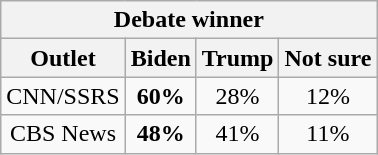<table class="wikitable sortable floatright" style="text-align:center;">
<tr>
<th Winner; colspan = 4>Debate winner</th>
</tr>
<tr>
<th>Outlet</th>
<th>Biden</th>
<th>Trump</th>
<th>Not sure</th>
</tr>
<tr>
<td>CNN/SSRS</td>
<td><strong>60%</strong></td>
<td>28%</td>
<td>12%</td>
</tr>
<tr>
<td>CBS News</td>
<td><strong>48%</strong></td>
<td>41%</td>
<td>11%</td>
</tr>
</table>
